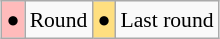<table class="wikitable" style="margin:0.5em auto; font-size:90%; line-height:1.25em; text-align:center;">
<tr>
<td bgcolor="#FFBBBB" align=center>●</td>
<td>Round</td>
<td bgcolor="#FFDF80" align=center>●</td>
<td>Last round</td>
</tr>
</table>
